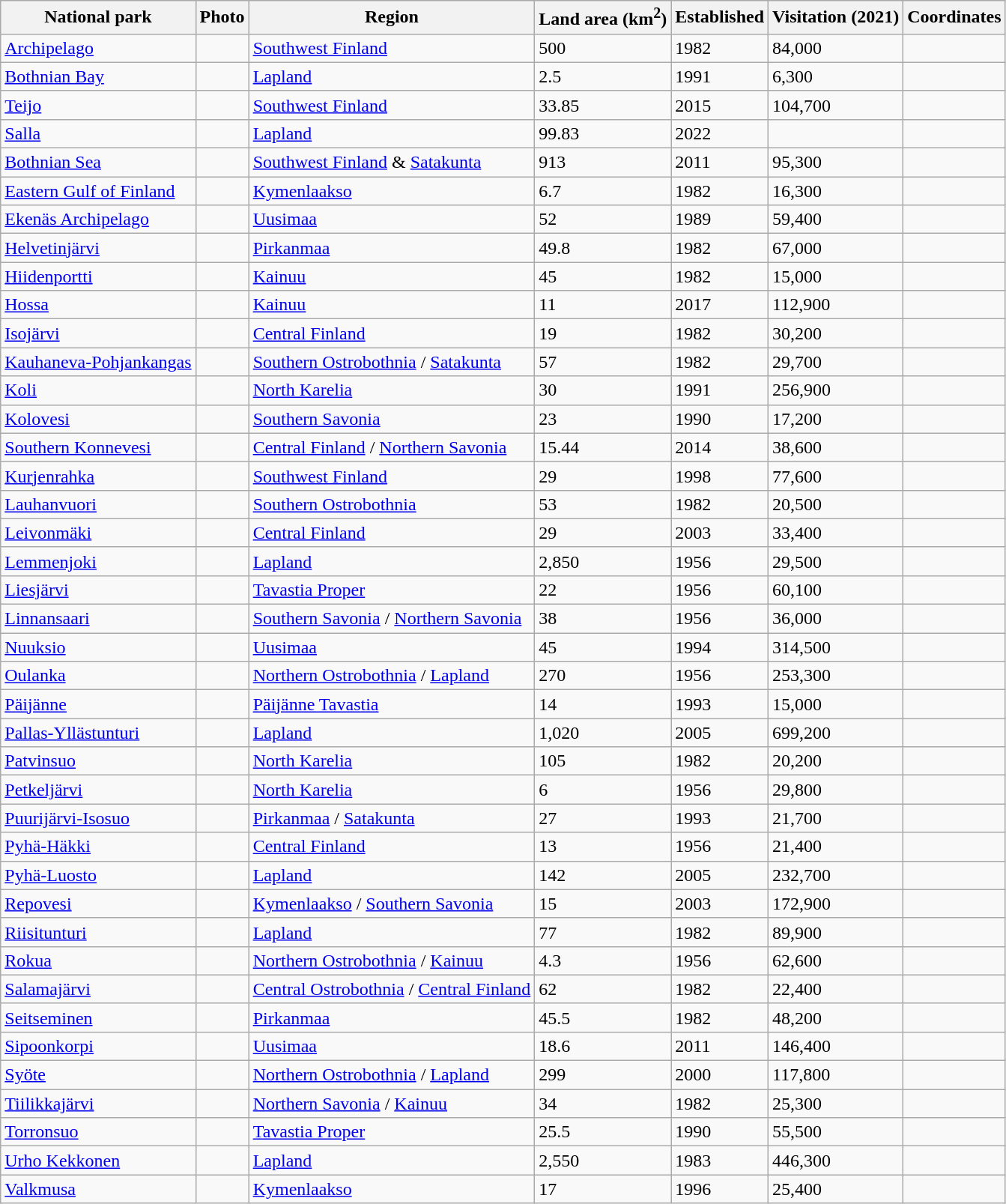<table class="wikitable sortable">
<tr>
<th>National park</th>
<th>Photo</th>
<th>Region</th>
<th>Land area (km<sup>2</sup>)</th>
<th>Established</th>
<th>Visitation (2021)</th>
<th>Coordinates</th>
</tr>
<tr>
<td><a href='#'>Archipelago</a></td>
<td></td>
<td><a href='#'>Southwest Finland</a></td>
<td>500</td>
<td>1982</td>
<td>84,000</td>
<td></td>
</tr>
<tr>
<td><a href='#'>Bothnian Bay</a></td>
<td></td>
<td><a href='#'>Lapland</a></td>
<td>2.5</td>
<td>1991</td>
<td>6,300</td>
<td></td>
</tr>
<tr>
<td><a href='#'>Teijo</a></td>
<td></td>
<td><a href='#'>Southwest Finland</a></td>
<td>33.85</td>
<td>2015</td>
<td>104,700</td>
<td></td>
</tr>
<tr>
<td><a href='#'>Salla</a></td>
<td></td>
<td><a href='#'>Lapland</a></td>
<td>99.83</td>
<td>2022</td>
<td></td>
<td></td>
</tr>
<tr>
<td><a href='#'>Bothnian Sea</a></td>
<td></td>
<td><a href='#'>Southwest Finland</a> & <a href='#'>Satakunta</a></td>
<td>913</td>
<td>2011</td>
<td>95,300</td>
<td></td>
</tr>
<tr>
<td><a href='#'>Eastern Gulf of Finland</a></td>
<td></td>
<td><a href='#'>Kymenlaakso</a></td>
<td>6.7</td>
<td>1982</td>
<td>16,300</td>
<td></td>
</tr>
<tr>
<td><a href='#'>Ekenäs Archipelago</a></td>
<td></td>
<td><a href='#'>Uusimaa</a></td>
<td>52</td>
<td>1989</td>
<td>59,400</td>
<td></td>
</tr>
<tr>
<td><a href='#'>Helvetinjärvi</a></td>
<td></td>
<td><a href='#'>Pirkanmaa</a></td>
<td>49.8</td>
<td>1982</td>
<td>67,000</td>
<td></td>
</tr>
<tr>
<td><a href='#'>Hiidenportti</a></td>
<td></td>
<td><a href='#'>Kainuu</a></td>
<td>45</td>
<td>1982</td>
<td>15,000</td>
<td></td>
</tr>
<tr>
<td><a href='#'>Hossa</a></td>
<td></td>
<td><a href='#'>Kainuu</a></td>
<td>11</td>
<td>2017</td>
<td>112,900</td>
<td></td>
</tr>
<tr>
<td><a href='#'>Isojärvi</a></td>
<td></td>
<td><a href='#'>Central Finland</a></td>
<td>19</td>
<td>1982</td>
<td>30,200</td>
<td></td>
</tr>
<tr>
<td><a href='#'>Kauhaneva-Pohjankangas</a></td>
<td></td>
<td><a href='#'>Southern Ostrobothnia</a> / <a href='#'>Satakunta</a></td>
<td>57</td>
<td>1982</td>
<td>29,700</td>
<td></td>
</tr>
<tr>
<td><a href='#'>Koli</a></td>
<td></td>
<td><a href='#'>North Karelia</a></td>
<td>30</td>
<td>1991</td>
<td>256,900</td>
<td></td>
</tr>
<tr>
<td><a href='#'>Kolovesi</a></td>
<td></td>
<td><a href='#'>Southern Savonia</a></td>
<td>23</td>
<td>1990</td>
<td>17,200</td>
<td></td>
</tr>
<tr>
<td><a href='#'>Southern Konnevesi</a></td>
<td></td>
<td><a href='#'>Central Finland</a> / <a href='#'>Northern Savonia</a></td>
<td>15.44</td>
<td>2014</td>
<td>38,600</td>
<td></td>
</tr>
<tr>
<td><a href='#'>Kurjenrahka</a></td>
<td></td>
<td><a href='#'>Southwest Finland</a></td>
<td>29</td>
<td>1998</td>
<td>77,600</td>
<td></td>
</tr>
<tr>
<td><a href='#'>Lauhanvuori</a></td>
<td></td>
<td><a href='#'>Southern Ostrobothnia</a></td>
<td>53</td>
<td>1982</td>
<td>20,500</td>
<td></td>
</tr>
<tr>
<td><a href='#'>Leivonmäki</a></td>
<td></td>
<td><a href='#'>Central Finland</a></td>
<td>29</td>
<td>2003</td>
<td>33,400</td>
<td></td>
</tr>
<tr>
<td><a href='#'>Lemmenjoki</a></td>
<td></td>
<td><a href='#'>Lapland</a></td>
<td>2,850</td>
<td>1956</td>
<td>29,500</td>
<td></td>
</tr>
<tr>
<td><a href='#'>Liesjärvi</a></td>
<td></td>
<td><a href='#'>Tavastia Proper</a></td>
<td>22</td>
<td>1956</td>
<td>60,100</td>
<td></td>
</tr>
<tr>
<td><a href='#'>Linnansaari</a></td>
<td></td>
<td><a href='#'>Southern Savonia</a> / <a href='#'>Northern Savonia</a></td>
<td>38</td>
<td>1956</td>
<td>36,000</td>
<td></td>
</tr>
<tr>
<td><a href='#'>Nuuksio</a></td>
<td></td>
<td><a href='#'>Uusimaa</a></td>
<td>45</td>
<td>1994</td>
<td>314,500</td>
<td></td>
</tr>
<tr>
<td><a href='#'>Oulanka</a></td>
<td></td>
<td><a href='#'>Northern Ostrobothnia</a> / <a href='#'>Lapland</a></td>
<td>270</td>
<td>1956</td>
<td>253,300</td>
<td></td>
</tr>
<tr>
<td><a href='#'>Päijänne</a></td>
<td></td>
<td><a href='#'>Päijänne Tavastia</a></td>
<td>14</td>
<td>1993</td>
<td>15,000</td>
<td></td>
</tr>
<tr>
<td><a href='#'>Pallas-Yllästunturi</a></td>
<td></td>
<td><a href='#'>Lapland</a></td>
<td>1,020</td>
<td>2005</td>
<td>699,200</td>
<td></td>
</tr>
<tr>
<td><a href='#'>Patvinsuo</a></td>
<td></td>
<td><a href='#'>North Karelia</a></td>
<td>105</td>
<td>1982</td>
<td>20,200</td>
<td></td>
</tr>
<tr>
<td><a href='#'>Petkeljärvi</a></td>
<td></td>
<td><a href='#'>North Karelia</a></td>
<td>6</td>
<td>1956</td>
<td>29,800</td>
<td></td>
</tr>
<tr>
<td><a href='#'>Puurijärvi-Isosuo</a></td>
<td></td>
<td><a href='#'>Pirkanmaa</a> / <a href='#'>Satakunta</a></td>
<td>27</td>
<td>1993</td>
<td>21,700</td>
<td></td>
</tr>
<tr>
<td><a href='#'>Pyhä-Häkki</a></td>
<td></td>
<td><a href='#'>Central Finland</a></td>
<td>13</td>
<td>1956</td>
<td>21,400</td>
<td></td>
</tr>
<tr>
<td><a href='#'>Pyhä-Luosto</a></td>
<td></td>
<td><a href='#'>Lapland</a></td>
<td>142</td>
<td>2005</td>
<td>232,700</td>
<td></td>
</tr>
<tr>
<td><a href='#'>Repovesi</a></td>
<td></td>
<td><a href='#'>Kymenlaakso</a> / <a href='#'>Southern Savonia</a></td>
<td>15</td>
<td>2003</td>
<td>172,900</td>
<td></td>
</tr>
<tr>
<td><a href='#'>Riisitunturi</a></td>
<td></td>
<td><a href='#'>Lapland</a></td>
<td>77</td>
<td>1982</td>
<td>89,900</td>
<td></td>
</tr>
<tr>
<td><a href='#'>Rokua</a></td>
<td></td>
<td><a href='#'>Northern Ostrobothnia</a> / <a href='#'>Kainuu</a></td>
<td>4.3</td>
<td>1956</td>
<td>62,600</td>
<td></td>
</tr>
<tr>
<td><a href='#'>Salamajärvi</a></td>
<td></td>
<td><a href='#'>Central Ostrobothnia</a> / <a href='#'>Central Finland</a></td>
<td>62</td>
<td>1982</td>
<td>22,400</td>
<td></td>
</tr>
<tr>
<td><a href='#'>Seitseminen</a></td>
<td></td>
<td><a href='#'>Pirkanmaa</a></td>
<td>45.5</td>
<td>1982</td>
<td>48,200</td>
<td></td>
</tr>
<tr>
<td><a href='#'>Sipoonkorpi</a></td>
<td></td>
<td><a href='#'>Uusimaa</a></td>
<td>18.6</td>
<td>2011</td>
<td>146,400</td>
<td></td>
</tr>
<tr>
<td><a href='#'>Syöte</a></td>
<td></td>
<td><a href='#'>Northern Ostrobothnia</a> / <a href='#'>Lapland</a></td>
<td>299</td>
<td>2000</td>
<td>117,800</td>
<td></td>
</tr>
<tr>
<td><a href='#'>Tiilikkajärvi</a></td>
<td></td>
<td><a href='#'>Northern Savonia</a> / <a href='#'>Kainuu</a></td>
<td>34</td>
<td>1982</td>
<td>25,300</td>
<td></td>
</tr>
<tr>
<td><a href='#'>Torronsuo</a></td>
<td></td>
<td><a href='#'>Tavastia Proper</a></td>
<td>25.5</td>
<td>1990</td>
<td>55,500</td>
<td></td>
</tr>
<tr>
<td><a href='#'>Urho Kekkonen</a></td>
<td></td>
<td><a href='#'>Lapland</a></td>
<td>2,550</td>
<td>1983</td>
<td>446,300</td>
<td></td>
</tr>
<tr>
<td><a href='#'>Valkmusa</a></td>
<td></td>
<td><a href='#'>Kymenlaakso</a></td>
<td>17</td>
<td>1996</td>
<td>25,400</td>
<td></td>
</tr>
</table>
